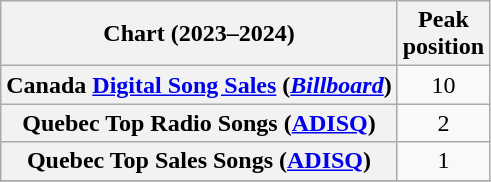<table class="wikitable sortable plainrowheaders" style="text-align:center">
<tr>
<th scope="col">Chart (2023–2024)</th>
<th scope="col">Peak<br>position</th>
</tr>
<tr>
<th scope="row">Canada <a href='#'>Digital Song Sales</a> (<em><a href='#'>Billboard</a></em>)</th>
<td>10</td>
</tr>
<tr>
<th scope="row">Quebec Top Radio Songs (<a href='#'>ADISQ</a>)</th>
<td>2</td>
</tr>
<tr>
<th scope="row">Quebec Top Sales Songs (<a href='#'>ADISQ</a>)</th>
<td>1</td>
</tr>
<tr>
</tr>
</table>
